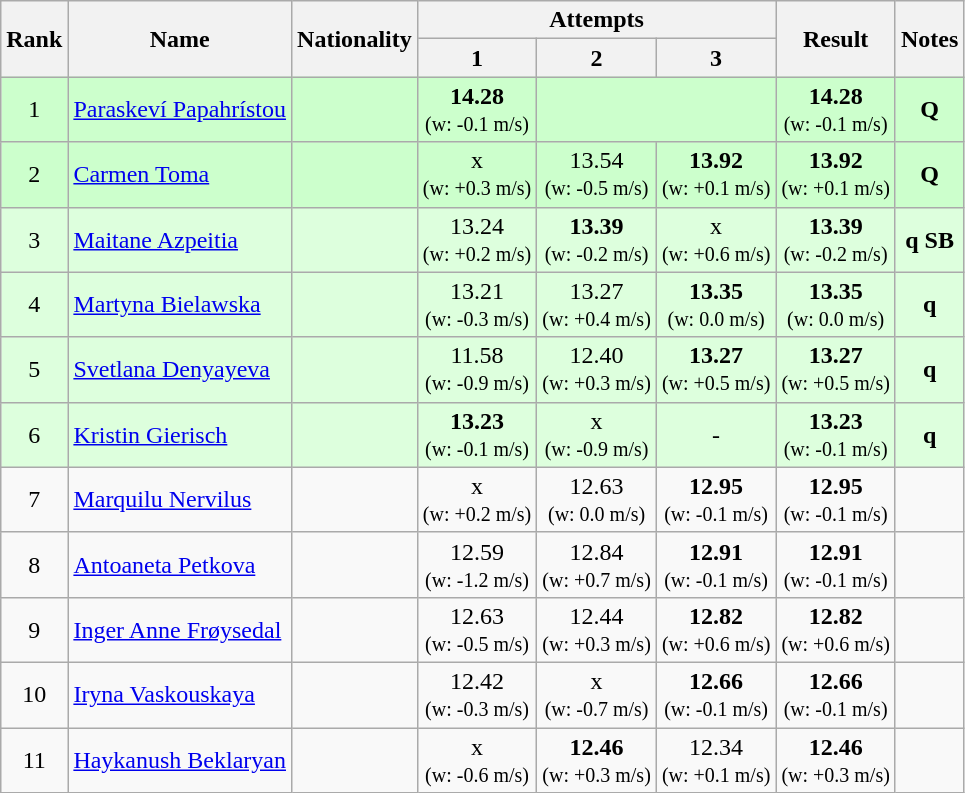<table class="wikitable sortable" style="text-align:center">
<tr>
<th rowspan=2>Rank</th>
<th rowspan=2>Name</th>
<th rowspan=2>Nationality</th>
<th colspan=3>Attempts</th>
<th rowspan=2>Result</th>
<th rowspan=2>Notes</th>
</tr>
<tr>
<th>1</th>
<th>2</th>
<th>3</th>
</tr>
<tr bgcolor=ccffcc>
<td>1</td>
<td align=left><a href='#'>Paraskeví Papahrístou</a></td>
<td align=left></td>
<td><strong>14.28</strong> <br><small>(w: -0.1 m/s)</small></td>
<td colspan=2></td>
<td><strong>14.28</strong> <br><small>(w: -0.1 m/s)</small></td>
<td><strong>Q</strong></td>
</tr>
<tr bgcolor=ccffcc>
<td>2</td>
<td align=left><a href='#'>Carmen Toma</a></td>
<td align=left></td>
<td>x <br><small>(w: +0.3 m/s)</small></td>
<td>13.54 <br><small>(w: -0.5 m/s)</small></td>
<td><strong>13.92</strong> <br><small>(w: +0.1 m/s)</small></td>
<td><strong>13.92</strong> <br><small>(w: +0.1 m/s)</small></td>
<td><strong>Q</strong></td>
</tr>
<tr bgcolor=ddffdd>
<td>3</td>
<td align=left><a href='#'>Maitane Azpeitia</a></td>
<td align=left></td>
<td>13.24 <br><small>(w: +0.2 m/s)</small></td>
<td><strong>13.39</strong> <br><small>(w: -0.2 m/s)</small></td>
<td>x <br><small>(w: +0.6 m/s)</small></td>
<td><strong>13.39</strong> <br><small>(w: -0.2 m/s)</small></td>
<td><strong>q SB</strong></td>
</tr>
<tr bgcolor=ddffdd>
<td>4</td>
<td align=left><a href='#'>Martyna Bielawska</a></td>
<td align=left></td>
<td>13.21 <br><small>(w: -0.3 m/s)</small></td>
<td>13.27 <br><small>(w: +0.4 m/s)</small></td>
<td><strong>13.35</strong> <br><small>(w: 0.0 m/s)</small></td>
<td><strong>13.35</strong> <br><small>(w: 0.0 m/s)</small></td>
<td><strong>q</strong></td>
</tr>
<tr bgcolor=ddffdd>
<td>5</td>
<td align=left><a href='#'>Svetlana Denyayeva</a></td>
<td align=left></td>
<td>11.58 <br><small>(w: -0.9 m/s)</small></td>
<td>12.40 <br><small>(w: +0.3 m/s)</small></td>
<td><strong>13.27</strong> <br><small>(w: +0.5 m/s)</small></td>
<td><strong>13.27</strong> <br><small>(w: +0.5 m/s)</small></td>
<td><strong>q</strong></td>
</tr>
<tr bgcolor=ddffdd>
<td>6</td>
<td align=left><a href='#'>Kristin Gierisch</a></td>
<td align=left></td>
<td><strong>13.23</strong> <br><small>(w: -0.1 m/s)</small></td>
<td>x <br><small>(w: -0.9 m/s)</small></td>
<td>-</td>
<td><strong>13.23</strong> <br><small>(w: -0.1 m/s)</small></td>
<td><strong>q</strong></td>
</tr>
<tr>
<td>7</td>
<td align=left><a href='#'>Marquilu Nervilus</a></td>
<td align=left></td>
<td>x <br><small>(w: +0.2 m/s)</small></td>
<td>12.63 <br><small>(w: 0.0 m/s)</small></td>
<td><strong>12.95</strong> <br><small>(w: -0.1 m/s)</small></td>
<td><strong>12.95</strong> <br><small>(w: -0.1 m/s)</small></td>
<td></td>
</tr>
<tr>
<td>8</td>
<td align=left><a href='#'>Antoaneta Petkova</a></td>
<td align=left></td>
<td>12.59 <br><small>(w: -1.2 m/s)</small></td>
<td>12.84 <br><small>(w: +0.7 m/s)</small></td>
<td><strong>12.91</strong> <br><small>(w: -0.1 m/s)</small></td>
<td><strong>12.91</strong> <br><small>(w: -0.1 m/s)</small></td>
<td></td>
</tr>
<tr>
<td>9</td>
<td align=left><a href='#'>Inger Anne Frøysedal</a></td>
<td align=left></td>
<td>12.63 <br><small>(w: -0.5 m/s)</small></td>
<td>12.44 <br><small>(w: +0.3 m/s)</small></td>
<td><strong>12.82</strong> <br><small>(w: +0.6 m/s)</small></td>
<td><strong>12.82</strong> <br><small>(w: +0.6 m/s)</small></td>
<td></td>
</tr>
<tr>
<td>10</td>
<td align=left><a href='#'>Iryna Vaskouskaya</a></td>
<td align=left></td>
<td>12.42 <br><small>(w: -0.3 m/s)</small></td>
<td>x <br><small>(w: -0.7 m/s)</small></td>
<td><strong>12.66</strong> <br><small>(w: -0.1 m/s)</small></td>
<td><strong>12.66</strong> <br><small>(w: -0.1 m/s)</small></td>
<td></td>
</tr>
<tr>
<td>11</td>
<td align=left><a href='#'>Haykanush Beklaryan</a></td>
<td align=left></td>
<td>x <br><small>(w: -0.6 m/s)</small></td>
<td><strong>12.46</strong> <br><small>(w: +0.3 m/s)</small></td>
<td>12.34 <br><small>(w: +0.1 m/s)</small></td>
<td><strong>12.46</strong> <br><small>(w: +0.3 m/s)</small></td>
<td></td>
</tr>
</table>
